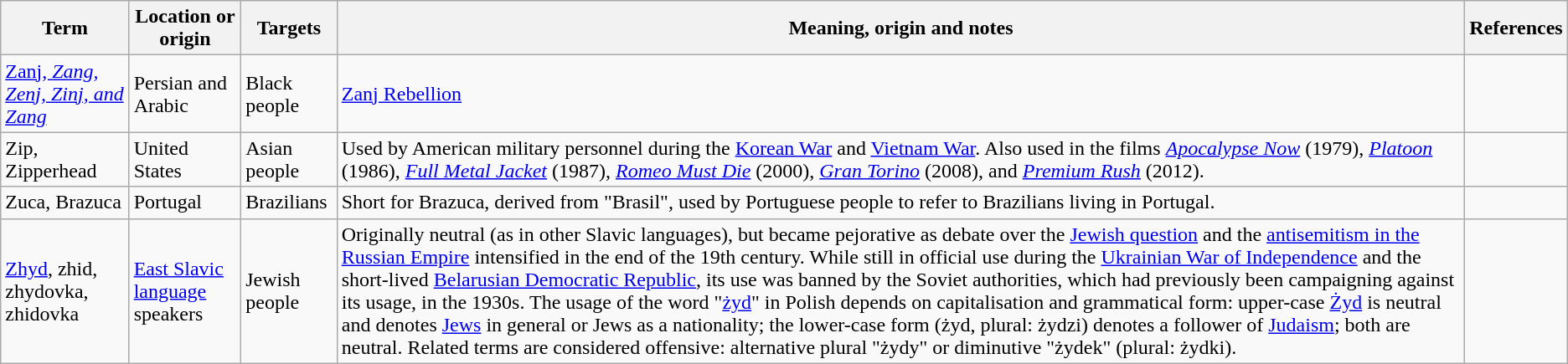<table class="wikitable">
<tr>
<th>Term</th>
<th>Location or origin</th>
<th>Targets</th>
<th>Meaning, origin and notes</th>
<th>References</th>
</tr>
<tr>
<td><a href='#'>Zanj, <em>Zang, Zenj, Zinj, and Zang</em></a></td>
<td>Persian and Arabic</td>
<td>Black people</td>
<td><a href='#'>Zanj Rebellion</a></td>
<td></td>
</tr>
<tr>
<td>Zip, Zipperhead</td>
<td>United States</td>
<td>Asian people</td>
<td>Used by American military personnel during the <a href='#'>Korean War</a> and <a href='#'>Vietnam War</a>. Also used in the films <em><a href='#'>Apocalypse Now</a></em> (1979), <em><a href='#'>Platoon</a></em> (1986), <em><a href='#'>Full Metal Jacket</a></em> (1987), <em><a href='#'>Romeo Must Die</a></em> (2000), <em><a href='#'>Gran Torino</a></em> (2008), and <em><a href='#'>Premium Rush</a></em> (2012).</td>
<td></td>
</tr>
<tr>
<td>Zuca, Brazuca</td>
<td>Portugal</td>
<td>Brazilians</td>
<td>Short for Brazuca, derived from "Brasil", used by Portuguese people to refer to Brazilians living in Portugal.</td>
<td></td>
</tr>
<tr>
<td><a href='#'>Zhyd</a>, zhid, zhydovka, zhidovka</td>
<td><a href='#'>East Slavic language</a> speakers</td>
<td>Jewish people</td>
<td>Originally neutral (as in other Slavic languages), but became pejorative as debate over the <a href='#'>Jewish question</a> and the <a href='#'>antisemitism in the Russian Empire</a> intensified in the end of the 19th century. While still in official use during the <a href='#'>Ukrainian War of Independence</a> and the short-lived <a href='#'>Belarusian Democratic Republic</a>, its use was banned by the Soviet authorities, which had previously been campaigning against its usage, in the 1930s. The usage of the word "<a href='#'>żyd</a>" in Polish depends on capitalisation and grammatical form: upper-case <a href='#'>Żyd</a> is neutral and denotes <a href='#'>Jews</a> in general or Jews as a nationality; the lower-case form (żyd, plural: żydzi) denotes a follower of <a href='#'>Judaism</a>; both are neutral. Related terms are considered offensive: alternative plural "żydy" or diminutive "żydek" (plural: żydki).</td>
<td></td>
</tr>
</table>
